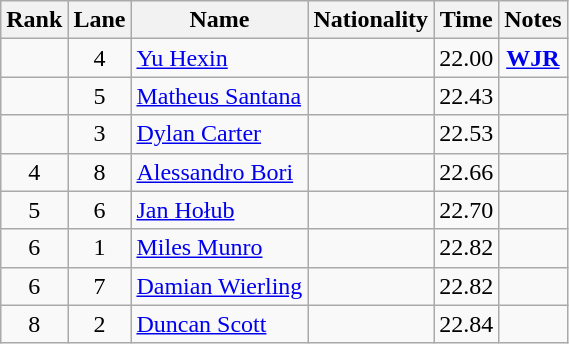<table class="wikitable sortable" style="text-align:center">
<tr>
<th>Rank</th>
<th>Lane</th>
<th>Name</th>
<th>Nationality</th>
<th>Time</th>
<th>Notes</th>
</tr>
<tr>
<td></td>
<td>4</td>
<td align=left><a href='#'>Yu Hexin</a></td>
<td align=left></td>
<td>22.00</td>
<td><strong><a href='#'>WJR</a></strong></td>
</tr>
<tr>
<td></td>
<td>5</td>
<td align=left><a href='#'>Matheus Santana</a></td>
<td align=left></td>
<td>22.43</td>
<td></td>
</tr>
<tr>
<td></td>
<td>3</td>
<td align=left><a href='#'>Dylan Carter</a></td>
<td align=left></td>
<td>22.53</td>
<td></td>
</tr>
<tr>
<td>4</td>
<td>8</td>
<td align=left><a href='#'>Alessandro Bori</a></td>
<td align=left></td>
<td>22.66</td>
<td></td>
</tr>
<tr>
<td>5</td>
<td>6</td>
<td align=left><a href='#'>Jan Hołub</a></td>
<td align=left></td>
<td>22.70</td>
<td></td>
</tr>
<tr>
<td>6</td>
<td>1</td>
<td align=left><a href='#'>Miles Munro</a></td>
<td align=left></td>
<td>22.82</td>
<td></td>
</tr>
<tr>
<td>6</td>
<td>7</td>
<td align=left><a href='#'>Damian Wierling</a></td>
<td align=left></td>
<td>22.82</td>
<td></td>
</tr>
<tr>
<td>8</td>
<td>2</td>
<td align=left><a href='#'>Duncan Scott</a></td>
<td align=left></td>
<td>22.84</td>
<td></td>
</tr>
</table>
